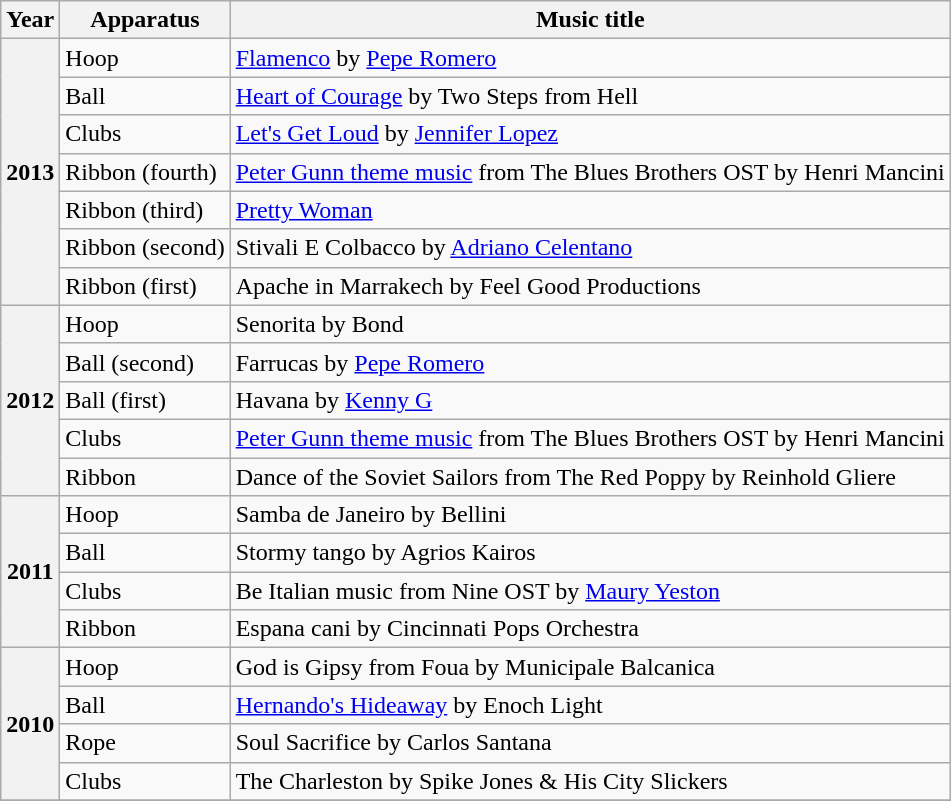<table class="wikitable plainrowheaders">
<tr>
<th scope=col>Year</th>
<th scope=col>Apparatus</th>
<th scope=col>Music title </th>
</tr>
<tr>
<th scope=row rowspan=7>2013</th>
<td>Hoop</td>
<td><a href='#'>Flamenco</a> by <a href='#'>Pepe Romero</a></td>
</tr>
<tr>
<td>Ball</td>
<td><a href='#'>Heart of Courage</a> by Two Steps from Hell</td>
</tr>
<tr>
<td>Clubs</td>
<td><a href='#'>Let's Get Loud</a> by <a href='#'>Jennifer Lopez</a></td>
</tr>
<tr>
<td>Ribbon (fourth)</td>
<td><a href='#'>Peter Gunn theme music</a> from The Blues Brothers OST by Henri Mancini</td>
</tr>
<tr>
<td>Ribbon (third)</td>
<td><a href='#'>Pretty Woman</a></td>
</tr>
<tr>
<td>Ribbon (second)</td>
<td>Stivali E Colbacco by <a href='#'>Adriano Celentano</a></td>
</tr>
<tr>
<td>Ribbon (first)</td>
<td>Apache in Marrakech by Feel Good Productions</td>
</tr>
<tr>
<th scope=row rowspan=5>2012</th>
<td>Hoop</td>
<td>Senorita by Bond</td>
</tr>
<tr>
<td>Ball (second)</td>
<td>Farrucas by <a href='#'>Pepe Romero</a></td>
</tr>
<tr>
<td>Ball (first)</td>
<td>Havana by <a href='#'>Kenny G</a></td>
</tr>
<tr>
<td>Clubs</td>
<td><a href='#'>Peter Gunn theme music</a> from The Blues Brothers OST by Henri Mancini</td>
</tr>
<tr>
<td>Ribbon</td>
<td>Dance of the Soviet Sailors from The Red Poppy by Reinhold Gliere</td>
</tr>
<tr>
<th scope=row rowspan=4>2011</th>
<td>Hoop</td>
<td>Samba de Janeiro by Bellini</td>
</tr>
<tr>
<td>Ball</td>
<td>Stormy tango by Agrios Kairos</td>
</tr>
<tr>
<td>Clubs</td>
<td>Be Italian music from Nine OST by <a href='#'>Maury Yeston</a></td>
</tr>
<tr>
<td>Ribbon</td>
<td>Espana cani by Cincinnati Pops Orchestra</td>
</tr>
<tr>
<th scope=row rowspan=4>2010</th>
<td>Hoop</td>
<td>God is Gipsy from Foua by Municipale Balcanica</td>
</tr>
<tr>
<td>Ball</td>
<td><a href='#'>Hernando's Hideaway</a> by Enoch Light</td>
</tr>
<tr>
<td>Rope</td>
<td>Soul Sacrifice by Carlos Santana</td>
</tr>
<tr>
<td>Clubs</td>
<td>The Charleston	by Spike Jones & His City Slickers</td>
</tr>
<tr>
</tr>
</table>
